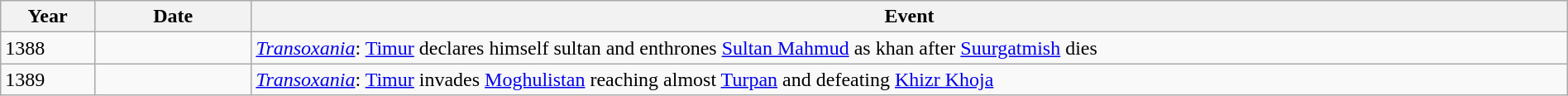<table class="wikitable" width="100%">
<tr>
<th style="width:6%">Year</th>
<th style="width:10%">Date</th>
<th>Event</th>
</tr>
<tr>
<td>1388</td>
<td></td>
<td><em><a href='#'>Transoxania</a></em>: <a href='#'>Timur</a> declares himself sultan and enthrones <a href='#'>Sultan Mahmud</a> as khan after <a href='#'>Suurgatmish</a> dies</td>
</tr>
<tr>
<td>1389</td>
<td></td>
<td><em><a href='#'>Transoxania</a></em>: <a href='#'>Timur</a> invades <a href='#'>Moghulistan</a> reaching almost <a href='#'>Turpan</a> and defeating <a href='#'>Khizr Khoja</a></td>
</tr>
</table>
